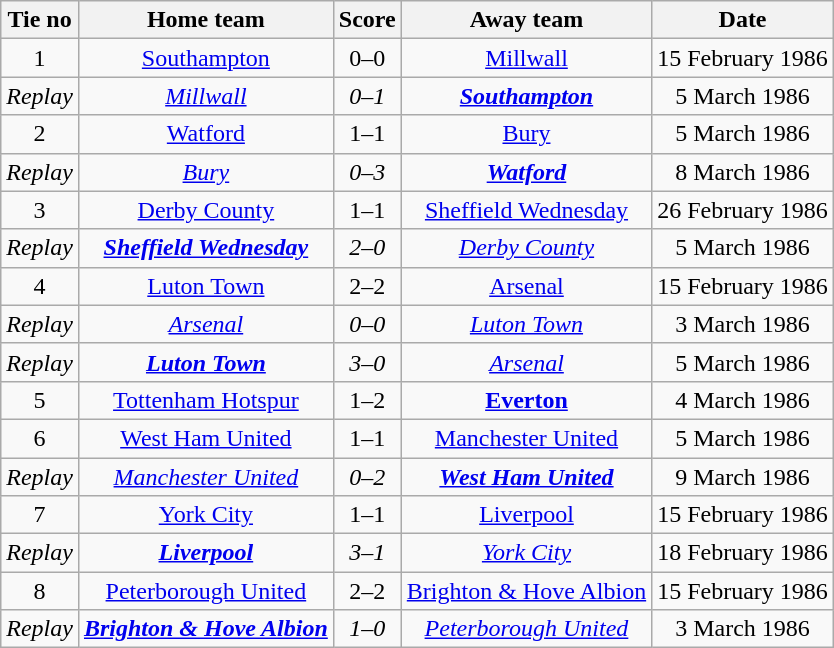<table class="wikitable" style="text-align: center">
<tr>
<th>Tie no</th>
<th>Home team</th>
<th>Score</th>
<th>Away team</th>
<th>Date</th>
</tr>
<tr>
<td>1</td>
<td><a href='#'>Southampton</a></td>
<td>0–0</td>
<td><a href='#'>Millwall</a></td>
<td>15 February 1986</td>
</tr>
<tr>
<td><em>Replay</em></td>
<td><em><a href='#'>Millwall</a></em></td>
<td><em>0–1</em></td>
<td><strong><em><a href='#'>Southampton</a></em></strong></td>
<td>5 March 1986</td>
</tr>
<tr>
<td>2</td>
<td><a href='#'>Watford</a></td>
<td>1–1</td>
<td><a href='#'>Bury</a></td>
<td>5 March 1986</td>
</tr>
<tr>
<td><em>Replay</em></td>
<td><em><a href='#'>Bury</a></em></td>
<td><em>0–3</em></td>
<td><strong><em><a href='#'>Watford</a></em></strong></td>
<td>8 March 1986</td>
</tr>
<tr>
<td>3</td>
<td><a href='#'>Derby County</a></td>
<td>1–1</td>
<td><a href='#'>Sheffield Wednesday</a></td>
<td>26 February 1986</td>
</tr>
<tr>
<td><em>Replay</em></td>
<td><strong><em><a href='#'>Sheffield Wednesday</a></em></strong></td>
<td><em>2–0</em></td>
<td><em><a href='#'>Derby County</a></em></td>
<td>5 March 1986</td>
</tr>
<tr>
<td>4</td>
<td><a href='#'>Luton Town</a></td>
<td>2–2</td>
<td><a href='#'>Arsenal</a></td>
<td>15 February 1986</td>
</tr>
<tr>
<td><em>Replay</em></td>
<td><em><a href='#'>Arsenal</a></em></td>
<td><em>0–0</em></td>
<td><em><a href='#'>Luton Town</a></em></td>
<td>3 March 1986</td>
</tr>
<tr>
<td><em>Replay</em></td>
<td><strong><em><a href='#'>Luton Town</a></em></strong></td>
<td><em>3–0</em></td>
<td><em><a href='#'>Arsenal</a></em></td>
<td>5 March 1986</td>
</tr>
<tr>
<td>5</td>
<td><a href='#'>Tottenham Hotspur</a></td>
<td>1–2</td>
<td><strong><a href='#'>Everton</a></strong></td>
<td>4 March 1986</td>
</tr>
<tr>
<td>6</td>
<td><a href='#'>West Ham United</a></td>
<td>1–1</td>
<td><a href='#'>Manchester United</a></td>
<td>5 March 1986</td>
</tr>
<tr>
<td><em>Replay</em></td>
<td><em><a href='#'>Manchester United</a></em></td>
<td><em>0–2</em></td>
<td><strong><em><a href='#'>West Ham United</a></em></strong></td>
<td>9 March 1986</td>
</tr>
<tr>
<td>7</td>
<td><a href='#'>York City</a></td>
<td>1–1</td>
<td><a href='#'>Liverpool</a></td>
<td>15 February 1986</td>
</tr>
<tr>
<td><em>Replay</em></td>
<td><strong><em><a href='#'>Liverpool</a></em></strong></td>
<td><em>3–1</em></td>
<td><em><a href='#'>York City</a></em></td>
<td>18 February 1986</td>
</tr>
<tr>
<td>8</td>
<td><a href='#'>Peterborough United</a></td>
<td>2–2</td>
<td><a href='#'>Brighton & Hove Albion</a></td>
<td>15 February 1986</td>
</tr>
<tr>
<td><em>Replay</em></td>
<td><strong><em><a href='#'>Brighton & Hove Albion</a></em></strong></td>
<td><em>1–0</em></td>
<td><em><a href='#'>Peterborough United</a></em></td>
<td>3 March 1986</td>
</tr>
</table>
